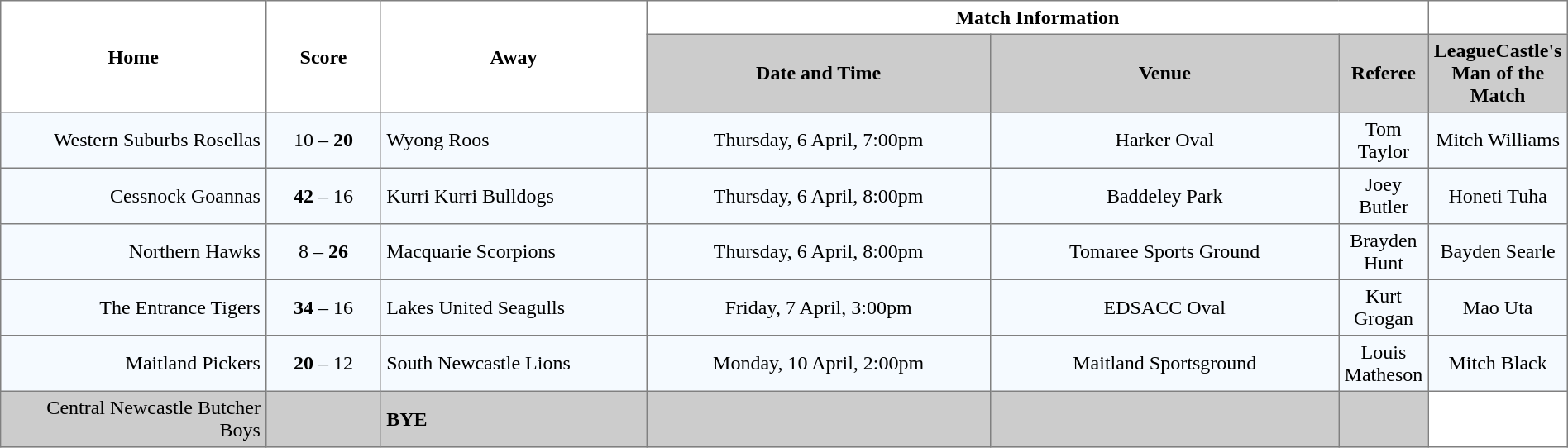<table width="100%" cellspacing="0" cellpadding="4" border="1" style="border-collapse:collapse;  text-align:center;">
<tr>
<th rowspan="2" width="19%">Home</th>
<th rowspan="2" width="8%">Score</th>
<th rowspan="2" width="19%">Away</th>
<th colspan="3">Match Information</th>
</tr>
<tr style="background:#CCCCCC">
<th width="25%">Date and Time</th>
<th width="25%">Venue</th>
<th width="25%">Referee</th>
<th width="25%">LeagueCastle's Man of the Match</th>
</tr>
<tr style="text-align:center; background:#f5faff;">
<td align="right">Western Suburbs Rosellas </td>
<td>10 – <strong>20</strong></td>
<td align="left"> Wyong Roos</td>
<td>Thursday, 6 April, 7:00pm</td>
<td>Harker Oval</td>
<td>Tom Taylor</td>
<td>Mitch Williams </td>
</tr>
<tr style="text-align:center; background:#f5faff;">
<td align="right">Cessnock Goannas </td>
<td><strong>42</strong> – 16</td>
<td align="left"> Kurri Kurri Bulldogs</td>
<td>Thursday, 6 April, 8:00pm</td>
<td>Baddeley Park</td>
<td>Joey Butler</td>
<td>Honeti Tuha </td>
</tr>
<tr style="text-align:center; background:#f5faff;">
<td align="right">Northern Hawks </td>
<td>8 – <strong>26</strong></td>
<td align="left"> Macquarie Scorpions</td>
<td>Thursday, 6 April, 8:00pm</td>
<td>Tomaree Sports Ground</td>
<td>Brayden Hunt</td>
<td>Bayden Searle </td>
</tr>
<tr style="text-align:center; background:#f5faff;">
<td align="right">The Entrance Tigers </td>
<td><strong>34</strong> – 16</td>
<td align="left"> Lakes United Seagulls</td>
<td>Friday, 7 April, 3:00pm</td>
<td>EDSACC Oval</td>
<td>Kurt Grogan</td>
<td>Mao Uta </td>
</tr>
<tr style="text-align:center; background:#f5faff;">
<td align="right">Maitland Pickers </td>
<td><strong>20</strong> – 12</td>
<td align="left"> South Newcastle Lions</td>
<td>Monday, 10 April, 2:00pm</td>
<td>Maitland Sportsground</td>
<td>Louis Matheson</td>
<td>Mitch Black </td>
</tr>
<tr style="text-align:center; background:#CCCCCC;">
<td align="right">Central Newcastle Butcher Boys </td>
<td></td>
<td align="left"><strong>BYE</strong></td>
<td></td>
<td></td>
<td></td>
</tr>
</table>
